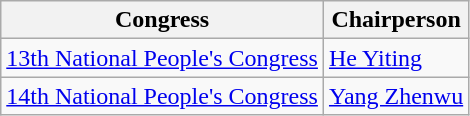<table class="wikitable">
<tr>
<th>Congress</th>
<th>Chairperson</th>
</tr>
<tr>
<td><a href='#'>13th National People's Congress</a></td>
<td><a href='#'>He Yiting</a></td>
</tr>
<tr>
<td><a href='#'>14th National People's Congress</a></td>
<td><a href='#'>Yang Zhenwu</a></td>
</tr>
</table>
